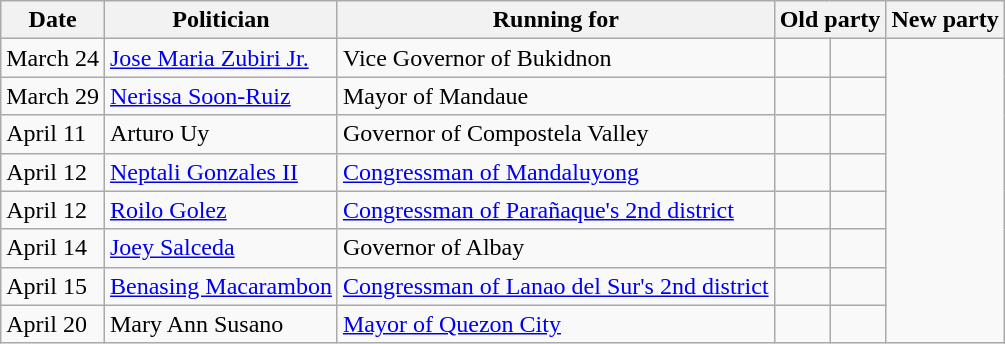<table class=wikitable>
<tr>
<th>Date</th>
<th>Politician</th>
<th>Running for</th>
<th colspan=2>Old party</th>
<th colspan=2>New party</th>
</tr>
<tr>
<td>March 24</td>
<td><a href='#'>Jose Maria Zubiri Jr.</a></td>
<td>Vice Governor of Bukidnon</td>
<td></td>
<td></td>
</tr>
<tr>
<td>March 29</td>
<td><a href='#'>Nerissa Soon-Ruiz</a></td>
<td>Mayor of Mandaue</td>
<td></td>
<td></td>
</tr>
<tr>
<td>April 11</td>
<td>Arturo Uy</td>
<td>Governor of Compostela Valley</td>
<td></td>
<td></td>
</tr>
<tr>
<td>April 12</td>
<td><a href='#'>Neptali Gonzales II</a></td>
<td><a href='#'>Congressman of Mandaluyong</a></td>
<td></td>
<td></td>
</tr>
<tr>
<td>April 12</td>
<td><a href='#'>Roilo Golez</a></td>
<td><a href='#'>Congressman of Parañaque's 2nd district</a></td>
<td></td>
<td></td>
</tr>
<tr>
<td>April 14</td>
<td><a href='#'>Joey Salceda</a></td>
<td>Governor of Albay</td>
<td></td>
<td></td>
</tr>
<tr>
<td>April 15</td>
<td><a href='#'>Benasing Macarambon</a></td>
<td><a href='#'>Congressman of Lanao del Sur's 2nd district</a></td>
<td></td>
<td></td>
</tr>
<tr>
<td>April 20</td>
<td>Mary Ann Susano</td>
<td><a href='#'>Mayor of Quezon City</a></td>
<td></td>
<td></td>
</tr>
</table>
